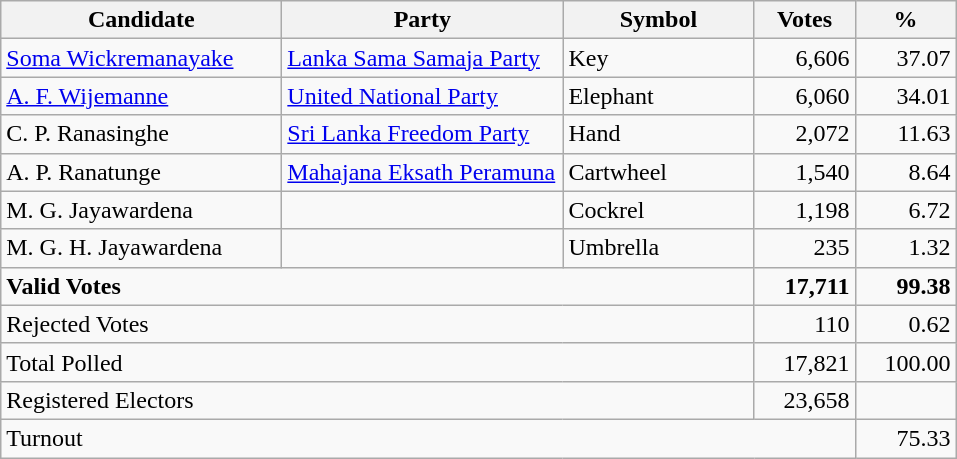<table class="wikitable" border="1" style="text-align:right;">
<tr>
<th align=left width="180">Candidate</th>
<th align=left width="180">Party</th>
<th align=left width="120">Symbol</th>
<th align=left width="60">Votes</th>
<th align=left width="60">%</th>
</tr>
<tr>
<td align=left><a href='#'>Soma Wickremanayake</a></td>
<td align=left><a href='#'>Lanka Sama Samaja Party</a></td>
<td align=left>Key</td>
<td align=right>6,606</td>
<td align=right>37.07</td>
</tr>
<tr>
<td align=left><a href='#'>A. F. Wijemanne</a></td>
<td align=left><a href='#'>United National Party</a></td>
<td align=left>Elephant</td>
<td align=right>6,060</td>
<td align=right>34.01</td>
</tr>
<tr>
<td align=left>C. P. Ranasinghe</td>
<td align=left><a href='#'>Sri Lanka Freedom Party</a></td>
<td align=left>Hand</td>
<td align=right>2,072</td>
<td align=right>11.63</td>
</tr>
<tr>
<td align=left>A. P. Ranatunge</td>
<td align=left><a href='#'>Mahajana Eksath Peramuna</a></td>
<td align=left>Cartwheel</td>
<td align=right>1,540</td>
<td align=right>8.64</td>
</tr>
<tr>
<td align=left>M. G. Jayawardena</td>
<td align=left></td>
<td align=left>Cockrel</td>
<td align=right>1,198</td>
<td align=right>6.72</td>
</tr>
<tr>
<td align=left>M. G. H. Jayawardena</td>
<td align=left></td>
<td align=left>Umbrella</td>
<td align=right>235</td>
<td align=right>1.32</td>
</tr>
<tr>
<td align=left colspan=3><strong>Valid Votes</strong></td>
<td align=right><strong>17,711</strong></td>
<td align=right><strong>99.38</strong></td>
</tr>
<tr>
<td align=left colspan=3>Rejected Votes</td>
<td align=right>110</td>
<td align=right>0.62</td>
</tr>
<tr>
<td align=left colspan=3>Total Polled</td>
<td align=right>17,821</td>
<td align=right>100.00</td>
</tr>
<tr>
<td align=left colspan=3>Registered Electors</td>
<td align=right>23,658</td>
<td></td>
</tr>
<tr>
<td align=left colspan=4>Turnout</td>
<td align=right>75.33</td>
</tr>
</table>
